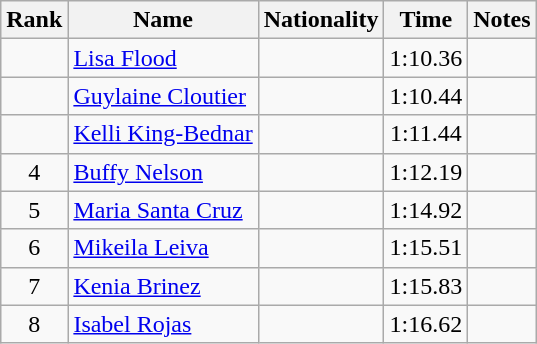<table class="wikitable sortable" style="text-align:center">
<tr>
<th>Rank</th>
<th>Name</th>
<th>Nationality</th>
<th>Time</th>
<th>Notes</th>
</tr>
<tr>
<td></td>
<td align=left><a href='#'>Lisa Flood</a></td>
<td align=left></td>
<td>1:10.36</td>
<td></td>
</tr>
<tr>
<td></td>
<td align=left><a href='#'>Guylaine Cloutier</a></td>
<td align=left></td>
<td>1:10.44</td>
<td></td>
</tr>
<tr>
<td></td>
<td align=left><a href='#'>Kelli King-Bednar</a></td>
<td align=left></td>
<td>1:11.44</td>
<td></td>
</tr>
<tr>
<td>4</td>
<td align=left><a href='#'>Buffy Nelson</a></td>
<td align=left></td>
<td>1:12.19</td>
<td></td>
</tr>
<tr>
<td>5</td>
<td align=left><a href='#'>Maria Santa Cruz</a></td>
<td align=left></td>
<td>1:14.92</td>
<td></td>
</tr>
<tr>
<td>6</td>
<td align=left><a href='#'>Mikeila Leiva</a></td>
<td align=left></td>
<td>1:15.51</td>
<td></td>
</tr>
<tr>
<td>7</td>
<td align=left><a href='#'>Kenia Brinez</a></td>
<td align=left></td>
<td>1:15.83</td>
<td></td>
</tr>
<tr>
<td>8</td>
<td align=left><a href='#'>Isabel Rojas</a></td>
<td align=left></td>
<td>1:16.62</td>
<td></td>
</tr>
</table>
